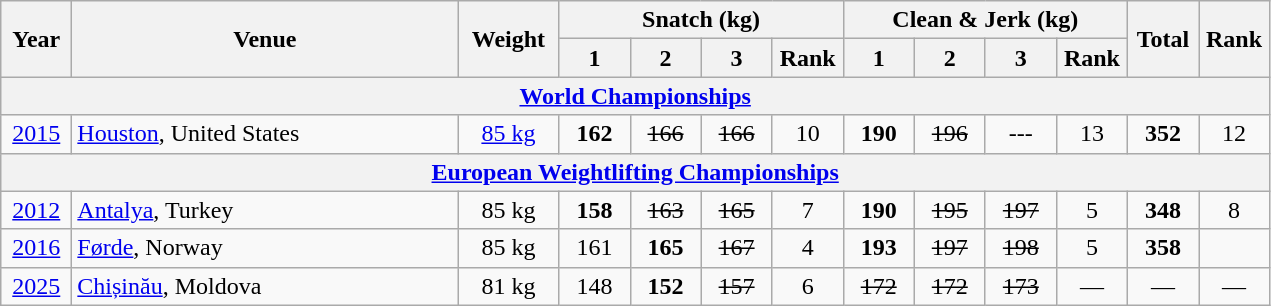<table class = "wikitable" style="text-align:center;">
<tr>
<th rowspan=2 width=40>Year</th>
<th rowspan=2 width=250>Venue</th>
<th rowspan=2 width=60>Weight</th>
<th colspan=4>Snatch (kg)</th>
<th colspan=4>Clean & Jerk (kg)</th>
<th rowspan=2 width=40>Total</th>
<th rowspan=2 width=40>Rank</th>
</tr>
<tr>
<th width=40>1</th>
<th width=40>2</th>
<th width=40>3</th>
<th width=40>Rank</th>
<th width=40>1</th>
<th width=40>2</th>
<th width=40>3</th>
<th width=40>Rank</th>
</tr>
<tr>
<th colspan=13><a href='#'>World Championships</a></th>
</tr>
<tr>
<td><a href='#'>2015</a></td>
<td align=left><a href='#'>Houston</a>, United States</td>
<td><a href='#'>85 kg</a></td>
<td><strong>162</strong></td>
<td><s>166</s></td>
<td><s>166</s></td>
<td>10</td>
<td><strong>190</strong></td>
<td><s>196</s></td>
<td>---</td>
<td>13</td>
<td><strong>352</strong></td>
<td>12</td>
</tr>
<tr>
<th colspan=13><a href='#'>European Weightlifting Championships</a></th>
</tr>
<tr>
<td><a href='#'>2012</a></td>
<td align=left><a href='#'>Antalya</a>, Turkey</td>
<td>85 kg</td>
<td><strong>158</strong></td>
<td><s>163</s></td>
<td><s>165</s></td>
<td>7</td>
<td><strong>190</strong></td>
<td><s>195</s></td>
<td><s>197</s></td>
<td>5</td>
<td><strong>348</strong></td>
<td>8</td>
</tr>
<tr>
<td><a href='#'>2016</a></td>
<td align=left><a href='#'>Førde</a>, Norway</td>
<td>85 kg</td>
<td>161</td>
<td><strong>165</strong></td>
<td><s>167</s></td>
<td>4</td>
<td><strong>193</strong></td>
<td><s>197</s></td>
<td><s>198</s></td>
<td>5</td>
<td><strong>358</strong></td>
<td></td>
</tr>
<tr>
<td><a href='#'>2025</a></td>
<td align="left"><a href='#'>Chișinău</a>, Moldova</td>
<td>81 kg</td>
<td>148</td>
<td><strong>152</strong></td>
<td><s>157</s></td>
<td>6</td>
<td><s>172</s></td>
<td><s>172</s></td>
<td><s>173</s></td>
<td>—</td>
<td>—</td>
<td>—</td>
</tr>
</table>
